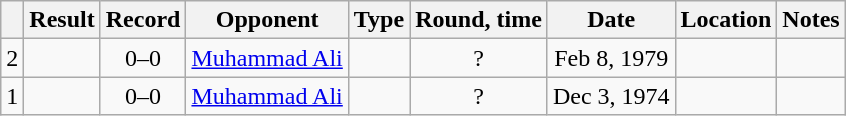<table class="wikitable" style="text-align:center">
<tr>
<th></th>
<th>Result</th>
<th>Record</th>
<th>Opponent</th>
<th>Type</th>
<th>Round, time</th>
<th>Date</th>
<th>Location</th>
<th>Notes</th>
</tr>
<tr>
<td>2</td>
<td></td>
<td>0–0 </td>
<td style="text-align:left;"> <a href='#'>Muhammad Ali</a></td>
<td></td>
<td>?</td>
<td>Feb 8, 1979</td>
<td style="text-align:left;"> </td>
<td style="text-align:left;"></td>
</tr>
<tr>
<td>1</td>
<td></td>
<td>0–0 </td>
<td style="text-align:left;"> <a href='#'>Muhammad Ali</a></td>
<td></td>
<td>?</td>
<td>Dec 3, 1974</td>
<td style="text-align:left;"> </td>
<td style="text-align:left;"></td>
</tr>
</table>
